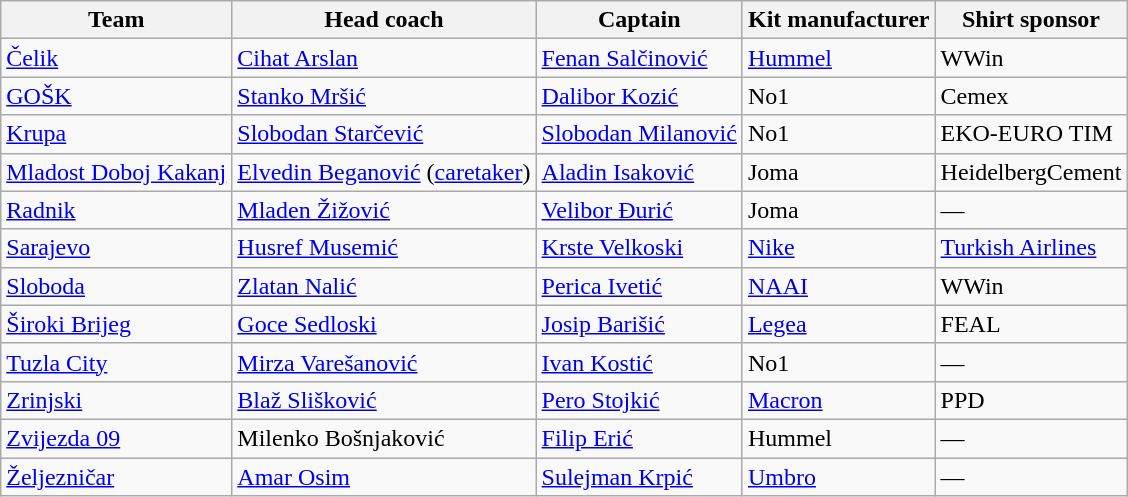<table class="wikitable sortable" style="text-align:left; margin-top:0.2em">
<tr>
<th>Team</th>
<th>Head coach</th>
<th>Captain</th>
<th>Kit manufacturer</th>
<th>Shirt sponsor</th>
</tr>
<tr>
<td><a href='#'>Čelik</a></td>
<td> <a href='#'>Cihat Arslan</a></td>
<td> <a href='#'>Fenan Salčinović</a></td>
<td><a href='#'>Hummel</a></td>
<td>WWin</td>
</tr>
<tr>
<td><a href='#'>GOŠK</a></td>
<td> <a href='#'>Stanko Mršić</a></td>
<td> <a href='#'>Dalibor Kozić</a></td>
<td>No1</td>
<td>Cemex</td>
</tr>
<tr>
<td><a href='#'>Krupa</a></td>
<td> <a href='#'>Slobodan Starčević</a></td>
<td> <a href='#'>Slobodan Milanović</a></td>
<td>No1</td>
<td>EKO-EURO TIM</td>
</tr>
<tr>
<td><a href='#'>Mladost Doboj Kakanj</a></td>
<td> <a href='#'>Elvedin Beganović</a> (<a href='#'>caretaker</a>)</td>
<td> <a href='#'>Aladin Isaković</a></td>
<td>Joma</td>
<td>HeidelbergCement</td>
</tr>
<tr>
<td><a href='#'>Radnik</a></td>
<td> <a href='#'>Mladen Žižović</a></td>
<td> <a href='#'>Velibor Đurić</a></td>
<td>Joma</td>
<td>—</td>
</tr>
<tr>
<td><a href='#'>Sarajevo</a></td>
<td> <a href='#'>Husref Musemić</a></td>
<td> <a href='#'>Krste Velkoski</a></td>
<td><a href='#'>Nike</a></td>
<td><a href='#'>Turkish Airlines</a></td>
</tr>
<tr>
<td><a href='#'>Sloboda</a></td>
<td> <a href='#'>Zlatan Nalić</a></td>
<td> <a href='#'>Perica Ivetić</a></td>
<td><a href='#'>NAAI</a></td>
<td>WWin</td>
</tr>
<tr>
<td><a href='#'>Široki Brijeg</a></td>
<td> <a href='#'>Goce Sedloski</a></td>
<td> <a href='#'>Josip Barišić</a></td>
<td><a href='#'>Legea</a></td>
<td>FEAL</td>
</tr>
<tr>
<td><a href='#'>Tuzla City</a></td>
<td> <a href='#'>Mirza Varešanović</a></td>
<td> <a href='#'>Ivan Kostić</a></td>
<td>No1</td>
<td>—</td>
</tr>
<tr>
<td><a href='#'>Zrinjski</a></td>
<td> <a href='#'>Blaž Slišković</a></td>
<td> <a href='#'>Pero Stojkić</a></td>
<td><a href='#'>Macron</a></td>
<td>PPD</td>
</tr>
<tr>
<td><a href='#'>Zvijezda 09</a></td>
<td> Milenko Bošnjaković</td>
<td> <a href='#'>Filip Erić</a></td>
<td>Hummel</td>
<td>—</td>
</tr>
<tr>
<td><a href='#'>Željezničar</a></td>
<td> <a href='#'>Amar Osim</a></td>
<td> <a href='#'>Sulejman Krpić</a></td>
<td><a href='#'>Umbro</a></td>
<td>—</td>
</tr>
</table>
